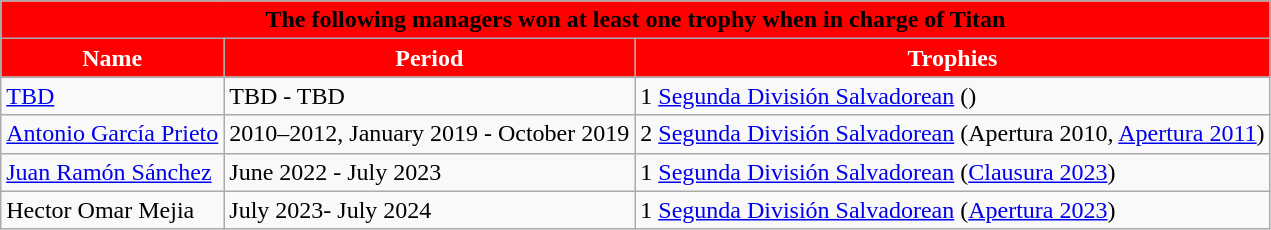<table class="wikitable">
<tr>
<td bgcolor="ff0000" align="center" colspan="5"><strong><span>The following managers won at least one trophy when in charge of Titan</span></strong></td>
</tr>
<tr>
<th style="color:white; background:#ff0000;">Name</th>
<th style="color:white; background:#ff0000;">Period</th>
<th style="color:white; background:#ff0000;">Trophies</th>
</tr>
<tr>
<td> <a href='#'>TBD</a></td>
<td>TBD - TBD</td>
<td>1 <a href='#'>Segunda División Salvadorean</a> ()</td>
</tr>
<tr>
<td> <a href='#'>Antonio García Prieto</a></td>
<td>2010–2012, January 2019 - October 2019</td>
<td>2 <a href='#'>Segunda División Salvadorean</a> (Apertura 2010, <a href='#'>Apertura 2011</a>)</td>
</tr>
<tr>
<td> <a href='#'>Juan Ramón Sánchez</a></td>
<td>June 2022 - July 2023</td>
<td>1 <a href='#'>Segunda División Salvadorean</a> (<a href='#'>Clausura 2023</a>)</td>
</tr>
<tr>
<td> Hector Omar Mejia</td>
<td>July 2023- July 2024</td>
<td>1 <a href='#'>Segunda División Salvadorean</a> (<a href='#'>Apertura 2023</a>)</td>
</tr>
</table>
